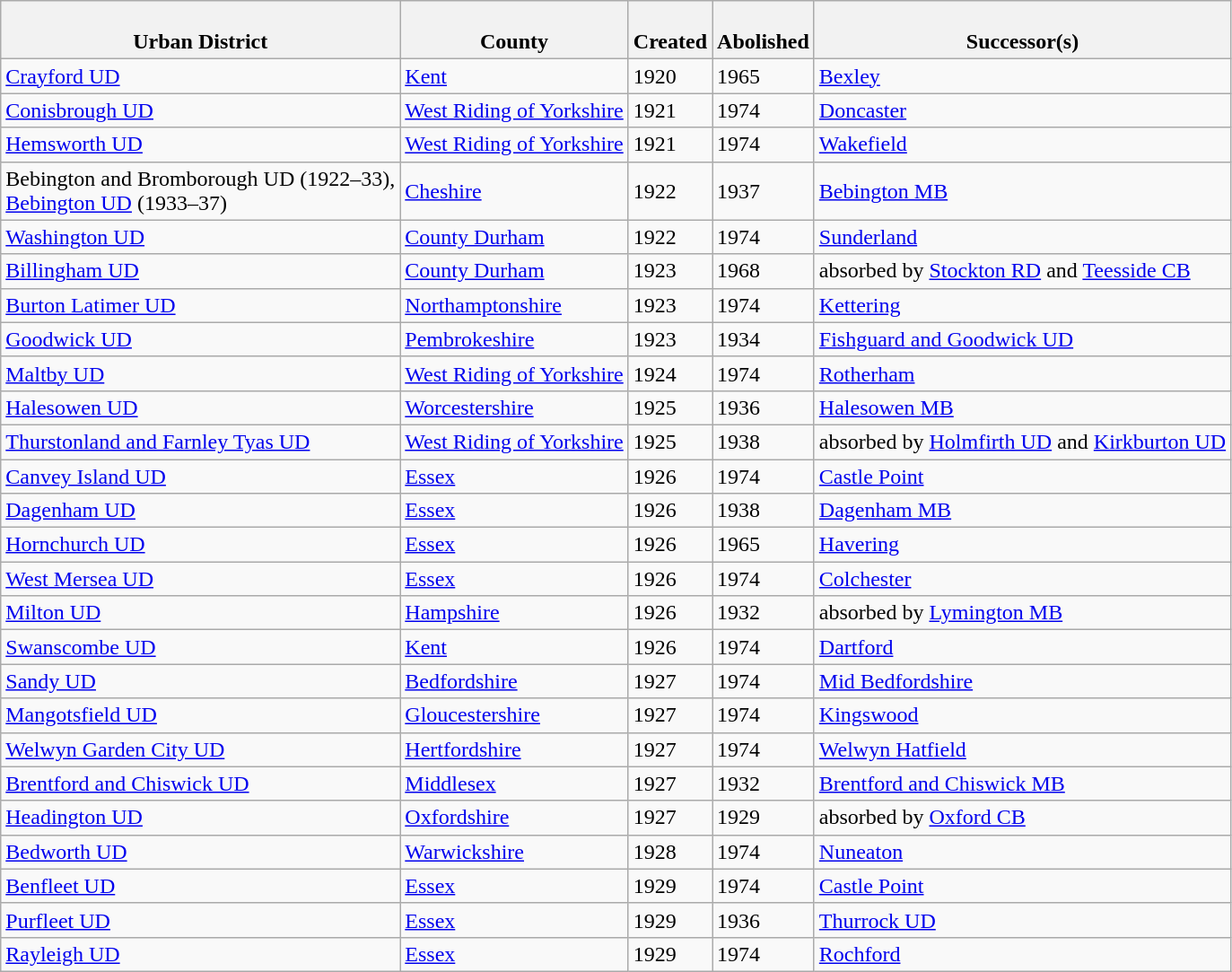<table class="wikitable sortable">
<tr>
<th><br>Urban District</th>
<th><br>County</th>
<th><br>Created</th>
<th><br>Abolished</th>
<th><br>Successor(s)</th>
</tr>
<tr>
<td><a href='#'>Crayford UD</a></td>
<td><a href='#'>Kent</a></td>
<td>1920</td>
<td>1965</td>
<td><a href='#'>Bexley</a></td>
</tr>
<tr>
<td><a href='#'>Conisbrough UD</a></td>
<td><a href='#'>West Riding of Yorkshire</a></td>
<td>1921</td>
<td>1974</td>
<td><a href='#'>Doncaster</a></td>
</tr>
<tr>
<td><a href='#'>Hemsworth UD</a></td>
<td><a href='#'>West Riding of Yorkshire</a></td>
<td>1921</td>
<td>1974</td>
<td><a href='#'>Wakefield</a></td>
</tr>
<tr>
<td>Bebington and Bromborough UD (1922–33),<br><a href='#'>Bebington UD</a> (1933–37)</td>
<td><a href='#'>Cheshire</a></td>
<td>1922</td>
<td>1937</td>
<td><a href='#'>Bebington MB</a></td>
</tr>
<tr>
<td><a href='#'>Washington UD</a></td>
<td><a href='#'>County Durham</a></td>
<td>1922</td>
<td>1974</td>
<td><a href='#'>Sunderland</a></td>
</tr>
<tr>
<td><a href='#'>Billingham UD</a></td>
<td><a href='#'>County Durham</a></td>
<td>1923</td>
<td>1968</td>
<td>absorbed by <a href='#'>Stockton RD</a> and <a href='#'>Teesside CB</a></td>
</tr>
<tr>
<td><a href='#'>Burton Latimer UD</a></td>
<td><a href='#'>Northamptonshire</a></td>
<td>1923</td>
<td>1974</td>
<td><a href='#'>Kettering</a></td>
</tr>
<tr>
<td><a href='#'>Goodwick UD</a></td>
<td><a href='#'>Pembrokeshire</a></td>
<td>1923</td>
<td>1934</td>
<td><a href='#'>Fishguard and Goodwick UD</a></td>
</tr>
<tr>
<td><a href='#'>Maltby UD</a></td>
<td><a href='#'>West Riding of Yorkshire</a></td>
<td>1924</td>
<td>1974</td>
<td><a href='#'>Rotherham</a></td>
</tr>
<tr>
<td><a href='#'>Halesowen UD</a></td>
<td><a href='#'>Worcestershire</a></td>
<td>1925</td>
<td>1936</td>
<td><a href='#'>Halesowen MB</a></td>
</tr>
<tr>
<td><a href='#'>Thurstonland and Farnley Tyas UD</a></td>
<td><a href='#'>West Riding of Yorkshire</a></td>
<td>1925</td>
<td>1938</td>
<td>absorbed by <a href='#'>Holmfirth UD</a> and <a href='#'>Kirkburton UD</a></td>
</tr>
<tr>
<td><a href='#'>Canvey Island UD</a></td>
<td><a href='#'>Essex</a></td>
<td>1926</td>
<td>1974</td>
<td><a href='#'>Castle Point</a></td>
</tr>
<tr>
<td><a href='#'>Dagenham UD</a></td>
<td><a href='#'>Essex</a></td>
<td>1926</td>
<td>1938</td>
<td><a href='#'>Dagenham MB</a></td>
</tr>
<tr>
<td><a href='#'>Hornchurch UD</a></td>
<td><a href='#'>Essex</a></td>
<td>1926</td>
<td>1965</td>
<td><a href='#'>Havering</a></td>
</tr>
<tr>
<td><a href='#'>West Mersea UD</a></td>
<td><a href='#'>Essex</a></td>
<td>1926</td>
<td>1974</td>
<td><a href='#'>Colchester</a></td>
</tr>
<tr>
<td><a href='#'>Milton UD</a></td>
<td><a href='#'>Hampshire</a></td>
<td>1926</td>
<td>1932</td>
<td>absorbed by <a href='#'>Lymington MB</a></td>
</tr>
<tr>
<td><a href='#'>Swanscombe UD</a></td>
<td><a href='#'>Kent</a></td>
<td>1926</td>
<td>1974</td>
<td><a href='#'>Dartford</a></td>
</tr>
<tr>
<td><a href='#'>Sandy UD</a></td>
<td><a href='#'>Bedfordshire</a></td>
<td>1927</td>
<td>1974</td>
<td><a href='#'>Mid Bedfordshire</a></td>
</tr>
<tr>
<td><a href='#'>Mangotsfield UD</a></td>
<td><a href='#'>Gloucestershire</a></td>
<td>1927</td>
<td>1974</td>
<td><a href='#'>Kingswood</a></td>
</tr>
<tr>
<td><a href='#'>Welwyn Garden City UD</a></td>
<td><a href='#'>Hertfordshire</a></td>
<td>1927</td>
<td>1974</td>
<td><a href='#'>Welwyn Hatfield</a></td>
</tr>
<tr>
<td><a href='#'>Brentford and Chiswick UD</a></td>
<td><a href='#'>Middlesex</a></td>
<td>1927</td>
<td>1932</td>
<td><a href='#'>Brentford and Chiswick MB</a></td>
</tr>
<tr>
<td><a href='#'>Headington UD</a></td>
<td><a href='#'>Oxfordshire</a></td>
<td>1927</td>
<td>1929</td>
<td>absorbed by <a href='#'>Oxford CB</a></td>
</tr>
<tr>
<td><a href='#'>Bedworth UD</a></td>
<td><a href='#'>Warwickshire</a></td>
<td>1928</td>
<td>1974</td>
<td><a href='#'>Nuneaton</a></td>
</tr>
<tr>
<td><a href='#'>Benfleet UD</a></td>
<td><a href='#'>Essex</a></td>
<td>1929</td>
<td>1974</td>
<td><a href='#'>Castle Point</a></td>
</tr>
<tr>
<td><a href='#'>Purfleet UD</a></td>
<td><a href='#'>Essex</a></td>
<td>1929</td>
<td>1936</td>
<td><a href='#'>Thurrock UD</a></td>
</tr>
<tr>
<td><a href='#'>Rayleigh UD</a></td>
<td><a href='#'>Essex</a></td>
<td>1929</td>
<td>1974</td>
<td><a href='#'>Rochford</a></td>
</tr>
</table>
